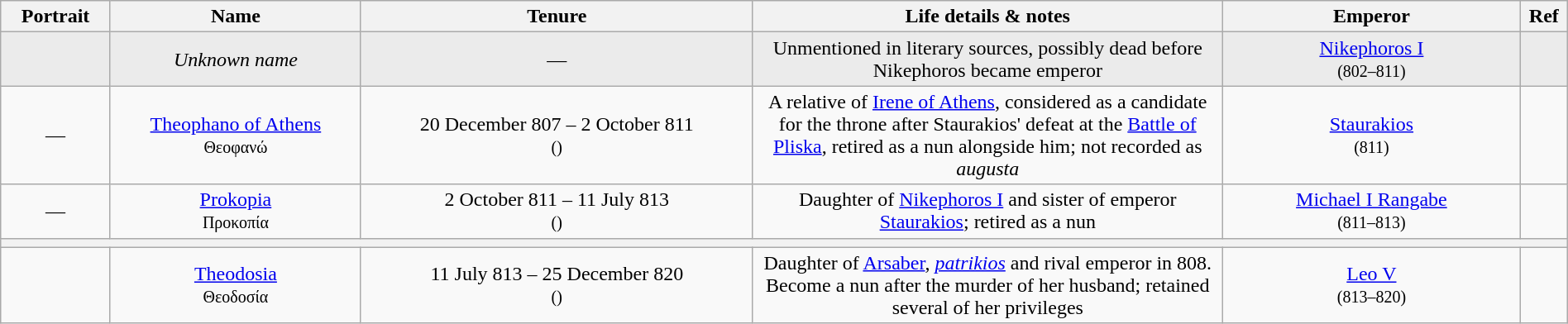<table class="wikitable" style="width:100%; text-align:center;">
<tr>
<th width="7%">Portrait</th>
<th width="16%">Name</th>
<th width="25%">Tenure</th>
<th width="30%">Life details & notes</th>
<th width="19%">Emperor</th>
<th width="3%">Ref</th>
</tr>
<tr>
<td style="background:#EBEBEB;"></td>
<td style="background:#EBEBEB;"><em>Unknown name</em></td>
<td style="background:#EBEBEB;">—</td>
<td style="background:#EBEBEB;">Unmentioned in literary sources, possibly dead before Nikephoros became emperor</td>
<td style="background:#EBEBEB;"><a href='#'>Nikephoros I</a><br><small>(802–811)</small></td>
<td style="background:#EBEBEB;"></td>
</tr>
<tr>
<td>—</td>
<td><a href='#'>Theophano of Athens</a><br><small>Θεοφανώ</small></td>
<td>20 December 807 – 2 October 811<br><small>()</small></td>
<td>A relative of <a href='#'>Irene of Athens</a>, considered as a candidate for the throne after Staurakios' defeat at the <a href='#'>Battle of Pliska</a>, retired as a nun alongside him; not recorded as <em>augusta</em></td>
<td><a href='#'>Staurakios</a><br><small>(811)</small></td>
<td></td>
</tr>
<tr>
<td>—</td>
<td><a href='#'>Prokopia</a><br><small>Προκοπία</small></td>
<td>2 October 811 – 11 July 813<br><small>()</small></td>
<td>Daughter of <a href='#'>Nikephoros I</a> and sister of emperor <a href='#'>Staurakios</a>; retired as a nun</td>
<td><a href='#'>Michael I Rangabe</a><br><small>(811–813)</small></td>
<td></td>
</tr>
<tr>
<th colspan="6"></th>
</tr>
<tr>
<td></td>
<td><a href='#'>Theodosia</a><br><small>Θεοδοσία</small></td>
<td>11 July 813 – 25 December 820<br><small>()</small></td>
<td>Daughter of <a href='#'>Arsaber</a>, <em><a href='#'>patrikios</a></em> and rival emperor in 808. Become a nun after the murder of her husband; retained several of her privileges</td>
<td><a href='#'>Leo V</a><br><small>(813–820)</small></td>
<td></td>
</tr>
</table>
